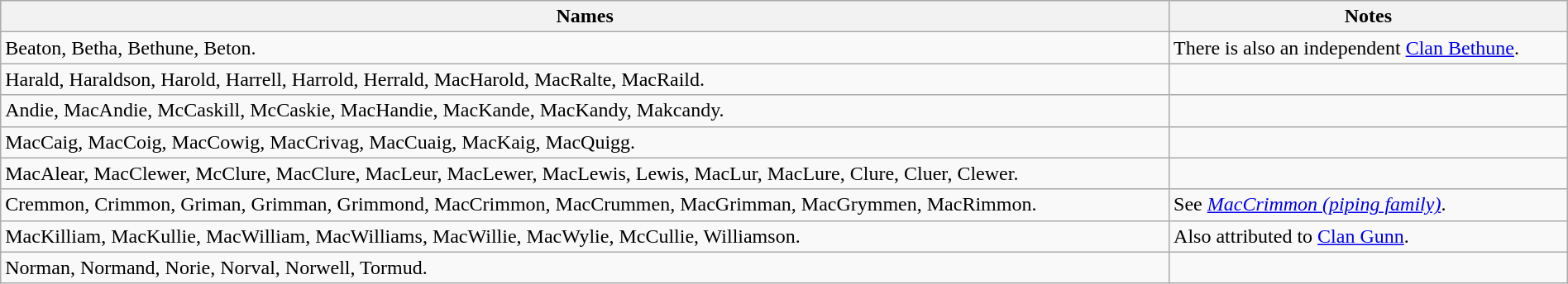<table class="wikitable" width=100%>
<tr>
<th><strong>Names</strong></th>
<th><strong>Notes</strong></th>
</tr>
<tr>
<td>Beaton, Betha, Bethune, Beton.</td>
<td>There is also an independent <a href='#'>Clan Bethune</a>.</td>
</tr>
<tr>
<td>Harald, Haraldson, Harold, Harrell, Harrold, Herrald, MacHarold, MacRalte, MacRaild.</td>
<td></td>
</tr>
<tr>
<td>Andie, MacAndie, McCaskill, McCaskie, MacHandie, MacKande, MacKandy, Makcandy.</td>
<td></td>
</tr>
<tr>
<td>MacCaig, MacCoig, MacCowig, MacCrivag, MacCuaig, MacKaig, MacQuigg.</td>
<td></td>
</tr>
<tr>
<td>MacAlear, MacClewer, McClure, MacClure, MacLeur, MacLewer, MacLewis, Lewis, MacLur, MacLure, Clure, Cluer, Clewer.</td>
<td></td>
</tr>
<tr>
<td>Cremmon, Crimmon, Griman, Grimman, Grimmond, MacCrimmon, MacCrummen, MacGrimman, MacGrymmen, MacRimmon.</td>
<td>See <em><a href='#'>MacCrimmon (piping family)</a></em>.</td>
</tr>
<tr>
<td>MacKilliam, MacKullie, MacWilliam, MacWilliams, MacWillie, MacWylie, McCullie, Williamson.</td>
<td>Also attributed to <a href='#'>Clan Gunn</a>.</td>
</tr>
<tr>
<td>Norman, Normand, Norie, Norval, Norwell, Tormud.</td>
<td></td>
</tr>
</table>
